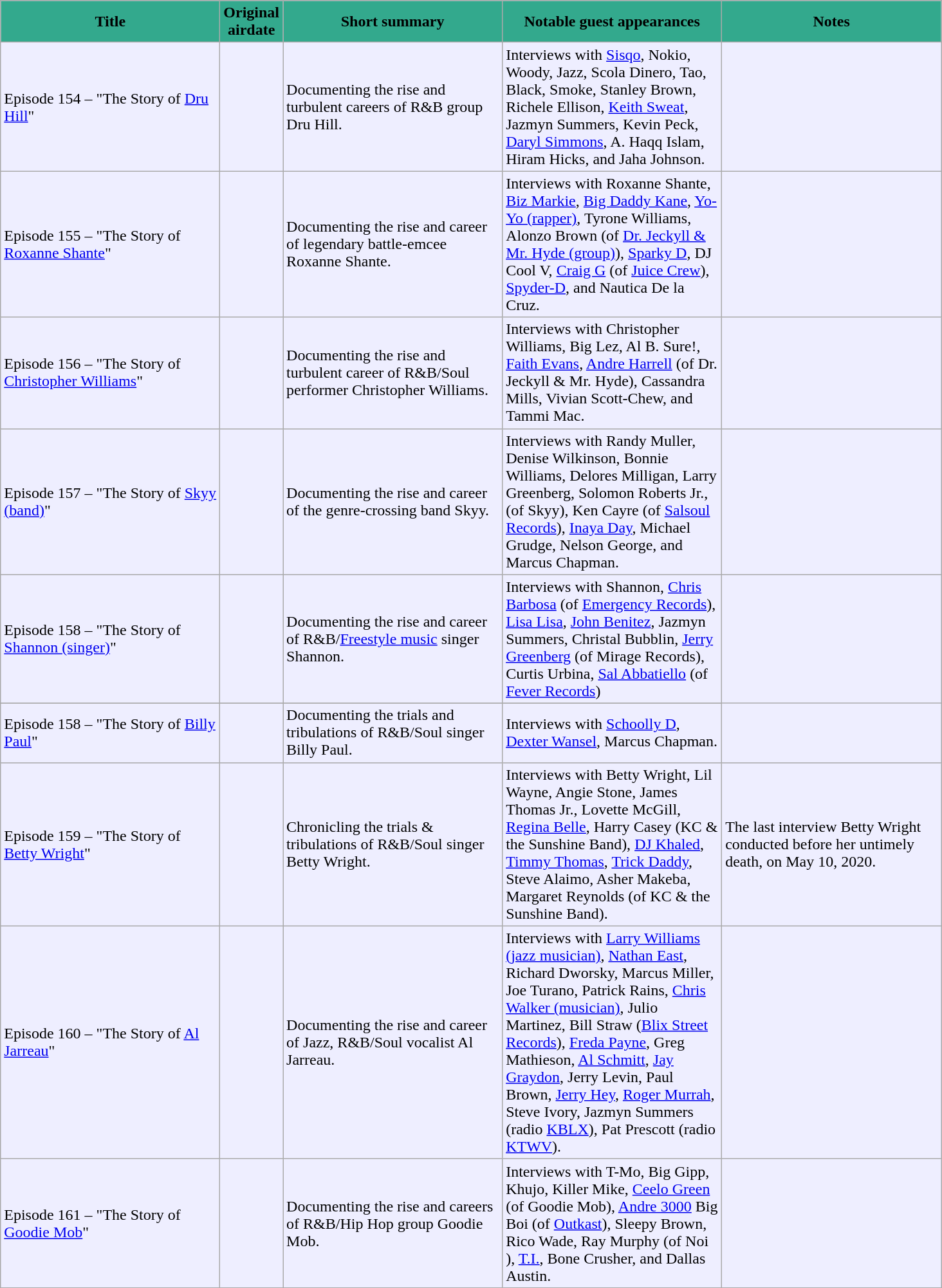<table class="wikitable" style="background:#EEEEFF">
<tr>
<th scope="col" style="background-color: #33A98D" width="220">Title</th>
<th scope="col" style="background-color: #33A98D" width="40pt">Original airdate</th>
<th scope="col" style="background-color: #33A98D" width="220">Short summary</th>
<th scope="col" style="background-color: #33A98D" width="220">Notable guest appearances</th>
<th scope="col" style="background-color: #33A98D" width="220">Notes</th>
</tr>
<tr>
<td>Episode 154 – "The Story of <a href='#'>Dru Hill</a>"</td>
<td></td>
<td>Documenting the rise and turbulent careers of R&B group Dru Hill.</td>
<td>Interviews with <a href='#'>Sisqo</a>, Nokio, Woody, Jazz, Scola Dinero, Tao, Black, Smoke, Stanley Brown, Richele Ellison, <a href='#'>Keith Sweat</a>, Jazmyn Summers, Kevin Peck, <a href='#'>Daryl Simmons</a>, A. Haqq Islam, Hiram Hicks, and Jaha Johnson.</td>
<td></td>
</tr>
<tr>
<td>Episode 155 – "The Story of <a href='#'>Roxanne Shante</a>"</td>
<td></td>
<td>Documenting the rise and career of legendary battle-emcee Roxanne Shante.</td>
<td>Interviews with Roxanne Shante, <a href='#'>Biz Markie</a>, <a href='#'>Big Daddy Kane</a>, <a href='#'>Yo-Yo (rapper)</a>, Tyrone Williams, Alonzo Brown (of <a href='#'>Dr. Jeckyll & Mr. Hyde (group)</a>), <a href='#'>Sparky D</a>, DJ Cool V, <a href='#'>Craig G</a> (of <a href='#'>Juice Crew</a>), <a href='#'>Spyder-D</a>, and Nautica De la Cruz.</td>
<td></td>
</tr>
<tr>
<td>Episode 156 – "The Story of <a href='#'>Christopher Williams</a>"</td>
<td></td>
<td>Documenting the rise and turbulent career of R&B/Soul performer Christopher Williams.</td>
<td>Interviews with Christopher Williams, Big Lez, Al B. Sure!, <a href='#'>Faith Evans</a>, <a href='#'>Andre Harrell</a> (of Dr. Jeckyll & Mr. Hyde), Cassandra Mills, Vivian Scott-Chew, and Tammi Mac.</td>
<td></td>
</tr>
<tr>
<td>Episode 157 – "The Story of <a href='#'>Skyy (band)</a>"</td>
<td></td>
<td>Documenting the rise and career of the genre-crossing band Skyy.</td>
<td>Interviews with Randy Muller, Denise Wilkinson, Bonnie Williams, Delores Milligan, Larry Greenberg, Solomon Roberts Jr., (of Skyy), Ken Cayre (of <a href='#'>Salsoul Records</a>), <a href='#'>Inaya Day</a>, Michael Grudge, Nelson George, and Marcus Chapman.</td>
<td></td>
</tr>
<tr>
<td>Episode 158 – "The Story of <a href='#'>Shannon (singer)</a>"</td>
<td></td>
<td>Documenting the rise and career of R&B/<a href='#'>Freestyle music</a> singer Shannon.</td>
<td>Interviews with Shannon, <a href='#'>Chris Barbosa</a> (of <a href='#'>Emergency Records</a>), <a href='#'>Lisa Lisa</a>, <a href='#'>John Benitez</a>, Jazmyn Summers, Christal Bubblin, <a href='#'>Jerry Greenberg</a> (of Mirage Records), Curtis Urbina, <a href='#'>Sal Abbatiello</a> (of <a href='#'>Fever Records</a>)</td>
</tr>
<tr>
</tr>
<tr>
<td>Episode 158 – "The Story of <a href='#'>Billy Paul</a>"</td>
<td></td>
<td>Documenting the trials and tribulations of R&B/Soul singer Billy Paul.</td>
<td>Interviews with <a href='#'>Schoolly D</a>, <a href='#'>Dexter Wansel</a>, Marcus Chapman.</td>
<td></td>
</tr>
<tr>
<td>Episode 159 – "The Story of <a href='#'>Betty Wright</a>"</td>
<td></td>
<td>Chronicling the trials & tribulations of R&B/Soul singer Betty Wright.</td>
<td>Interviews with Betty Wright, Lil Wayne, Angie Stone, James Thomas Jr., Lovette McGill, <a href='#'>Regina Belle</a>, Harry Casey (KC & the Sunshine Band), <a href='#'>DJ Khaled</a>, <a href='#'>Timmy Thomas</a>, <a href='#'>Trick Daddy</a>, Steve Alaimo, Asher Makeba, Margaret Reynolds (of KC & the Sunshine Band).</td>
<td>The last interview Betty Wright conducted before her untimely death, on May 10, 2020.</td>
</tr>
<tr>
<td>Episode 160 – "The Story of <a href='#'>Al Jarreau</a>"</td>
<td></td>
<td>Documenting the rise and career of Jazz, R&B/Soul vocalist Al Jarreau.</td>
<td>Interviews with <a href='#'>Larry Williams (jazz musician)</a>, <a href='#'>Nathan East</a>, Richard Dworsky, Marcus Miller, Joe Turano, Patrick Rains, <a href='#'>Chris Walker (musician)</a>, Julio Martinez, Bill Straw (<a href='#'>Blix Street Records</a>), <a href='#'>Freda Payne</a>, Greg Mathieson, <a href='#'>Al Schmitt</a>, <a href='#'>Jay Graydon</a>, Jerry Levin, Paul Brown, <a href='#'>Jerry Hey</a>, <a href='#'>Roger Murrah</a>, Steve Ivory, Jazmyn Summers (radio <a href='#'>KBLX</a>), Pat Prescott (radio <a href='#'>KTWV</a>).</td>
<td></td>
</tr>
<tr>
<td>Episode 161 – "The Story of <a href='#'>Goodie Mob</a>"</td>
<td></td>
<td>Documenting the rise and careers of R&B/Hip Hop group Goodie Mob.</td>
<td>Interviews with T-Mo, Big Gipp, Khujo, Killer Mike, <a href='#'>Ceelo Green</a> (of Goodie Mob), <a href='#'>Andre 3000</a> Big Boi (of <a href='#'>Outkast</a>), Sleepy Brown, Rico Wade, Ray Murphy (of Noi ), <a href='#'>T.I.</a>, Bone Crusher, and Dallas Austin.</td>
<td></td>
</tr>
</table>
